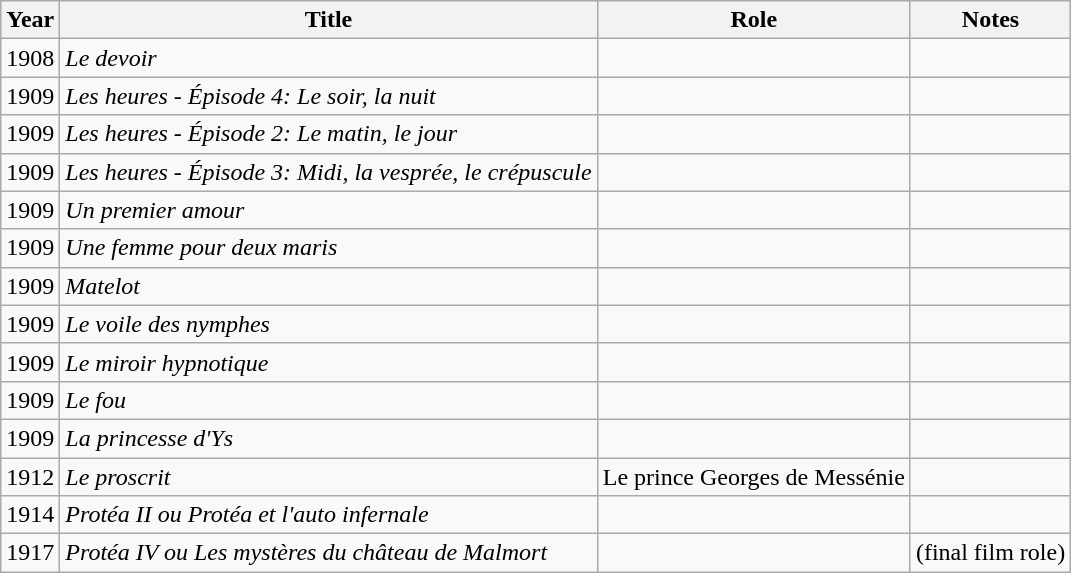<table class="wikitable">
<tr>
<th>Year</th>
<th>Title</th>
<th>Role</th>
<th>Notes</th>
</tr>
<tr>
<td>1908</td>
<td><em>Le devoir</em></td>
<td></td>
<td></td>
</tr>
<tr>
<td>1909</td>
<td><em>Les heures - Épisode 4: Le soir, la nuit</em></td>
<td></td>
<td></td>
</tr>
<tr>
<td>1909</td>
<td><em>Les heures - Épisode 2: Le matin, le jour</em></td>
<td></td>
<td></td>
</tr>
<tr>
<td>1909</td>
<td><em>Les heures - Épisode 3: Midi, la vesprée, le crépuscule</em></td>
<td></td>
<td></td>
</tr>
<tr>
<td>1909</td>
<td><em>Un premier amour</em></td>
<td></td>
<td></td>
</tr>
<tr>
<td>1909</td>
<td><em>Une femme pour deux maris</em></td>
<td></td>
<td></td>
</tr>
<tr>
<td>1909</td>
<td><em>Matelot</em></td>
<td></td>
<td></td>
</tr>
<tr>
<td>1909</td>
<td><em>Le voile des nymphes</em></td>
<td></td>
<td></td>
</tr>
<tr>
<td>1909</td>
<td><em>Le miroir hypnotique</em></td>
<td></td>
<td></td>
</tr>
<tr>
<td>1909</td>
<td><em>Le fou</em></td>
<td></td>
<td></td>
</tr>
<tr>
<td>1909</td>
<td><em>La princesse d'Ys</em></td>
<td></td>
<td></td>
</tr>
<tr>
<td>1912</td>
<td><em>Le proscrit</em></td>
<td>Le prince Georges de Messénie</td>
<td></td>
</tr>
<tr>
<td>1914</td>
<td><em>Protéa II ou Protéa et l'auto infernale</em></td>
<td></td>
<td></td>
</tr>
<tr>
<td>1917</td>
<td><em>Protéa IV ou Les mystères du château de Malmort</em></td>
<td></td>
<td>(final film role)</td>
</tr>
</table>
